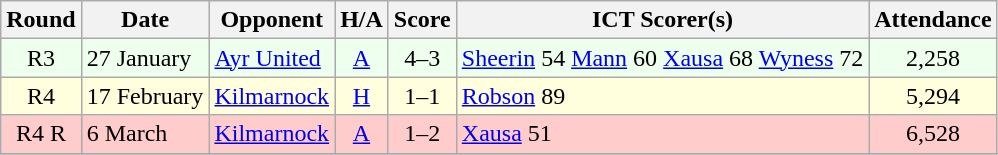<table class="wikitable" style="text-align:center">
<tr>
<th>Round</th>
<th>Date</th>
<th>Opponent</th>
<th>H/A</th>
<th>Score</th>
<th>ICT Scorer(s)</th>
<th>Attendance</th>
</tr>
<tr bgcolor=#EEFFEE>
<td>R3</td>
<td align=left>27 January</td>
<td align=left><a href='#'>Ayr United</a></td>
<td><a href='#'>A</a></td>
<td>4–3</td>
<td align=left><a href='#'>Sheerin</a> 54 <a href='#'>Mann</a> 60 <a href='#'>Xausa</a> 68 <a href='#'>Wyness</a> 72</td>
<td>2,258</td>
</tr>
<tr bgcolor=#FFFFDD>
<td>R4</td>
<td align=left>17 February</td>
<td align=left><a href='#'>Kilmarnock</a></td>
<td><a href='#'>H</a></td>
<td>1–1</td>
<td align=left><a href='#'>Robson</a> 89</td>
<td>5,294</td>
</tr>
<tr bgcolor=#FFCCCC>
<td>R4 R</td>
<td align=left>6 March</td>
<td align=left><a href='#'>Kilmarnock</a></td>
<td><a href='#'>A</a></td>
<td>1–2</td>
<td align=left><a href='#'>Xausa</a> 51</td>
<td>6,528</td>
</tr>
<tr>
</tr>
</table>
